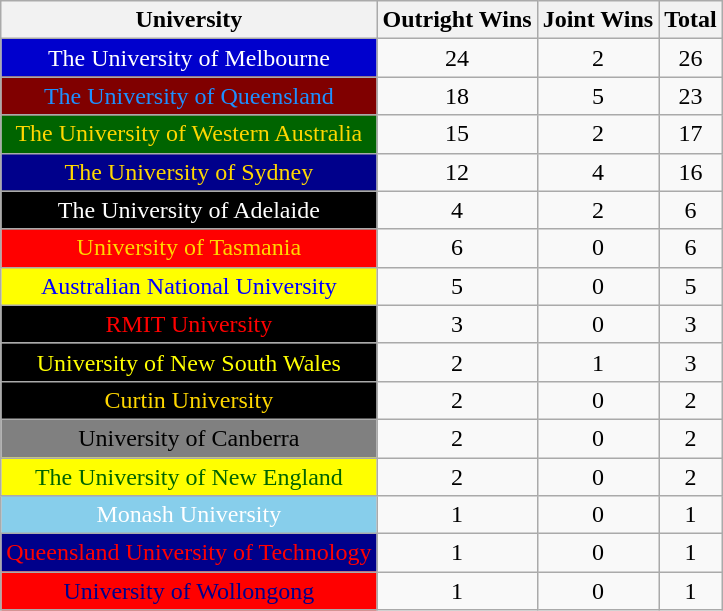<table class="wikitable">
<tr>
<th>University</th>
<th>Outright Wins</th>
<th>Joint Wins</th>
<th>Total</th>
</tr>
<tr align=center>
<td style="background:MediumBlue; color:White">The University of Melbourne</td>
<td>24</td>
<td>2</td>
<td>26</td>
</tr>
<tr align=center>
<td style="background:Maroon; color:Dodgerblue">The University of Queensland</td>
<td>18</td>
<td>5</td>
<td>23</td>
</tr>
<tr align=center>
<td style="background:Darkgreen; color:Gold">The University of Western Australia</td>
<td>15</td>
<td>2</td>
<td>17</td>
</tr>
<tr align=center>
<td style="background:Darkblue; color:Gold">The University of Sydney</td>
<td>12</td>
<td>4</td>
<td>16</td>
</tr>
<tr align=center>
<td style="background:Black; color:White">The University of Adelaide</td>
<td>4</td>
<td>2</td>
<td>6</td>
</tr>
<tr align=center>
<td style="background:Red; color:Gold">University of Tasmania</td>
<td>6</td>
<td>0</td>
<td>6</td>
</tr>
<tr align=center>
<td style="background:Yellow; color:Blue">Australian National University</td>
<td>5</td>
<td>0</td>
<td>5</td>
</tr>
<tr align=center>
<td style="background:Black; color:Red">RMIT University</td>
<td>3</td>
<td>0</td>
<td>3</td>
</tr>
<tr align=center>
<td style="background:Black; color:Yellow">University of New South Wales</td>
<td>2</td>
<td>1</td>
<td>3</td>
</tr>
<tr align=center>
<td style="background:Black; color:Gold">Curtin University</td>
<td>2</td>
<td>0</td>
<td>2</td>
</tr>
<tr align=center>
<td style="background:gray; color:Black;">University of Canberra</td>
<td>2</td>
<td>0</td>
<td>2</td>
</tr>
<tr align=center>
<td style="background:Yellow; color:Darkgreen">The University of New England</td>
<td>2</td>
<td>0</td>
<td>2</td>
</tr>
<tr align=center>
<td style="background:SkyBlue; color:White">Monash University</td>
<td>1</td>
<td>0</td>
<td>1</td>
</tr>
<tr align=center>
<td style="background:Darkblue; color:Red">Queensland University of Technology</td>
<td>1</td>
<td>0</td>
<td>1</td>
</tr>
<tr align=center>
<td style="background:Red; color:Darkblue">University of Wollongong</td>
<td>1</td>
<td>0</td>
<td>1</td>
</tr>
</table>
